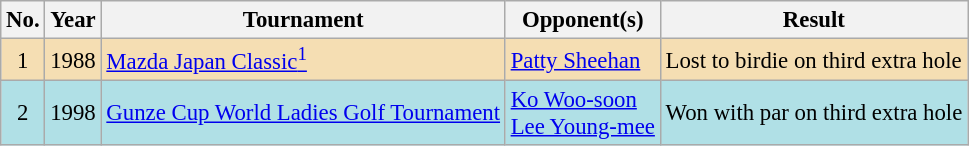<table class="wikitable" style="font-size:95%;">
<tr>
<th>No.</th>
<th>Year</th>
<th>Tournament</th>
<th>Opponent(s)</th>
<th>Result</th>
</tr>
<tr style="background:#F5DEB3;">
<td align=center>1</td>
<td>1988</td>
<td><a href='#'>Mazda Japan Classic<sup>1</sup></a></td>
<td> <a href='#'>Patty Sheehan</a></td>
<td>Lost to birdie on third extra hole</td>
</tr>
<tr style="background:#B0E0E6;">
<td align=center>2</td>
<td>1998</td>
<td><a href='#'>Gunze Cup World Ladies Golf Tournament</a></td>
<td> <a href='#'>Ko Woo-soon</a><br> <a href='#'>Lee Young-mee</a></td>
<td>Won with par on third extra hole</td>
</tr>
</table>
